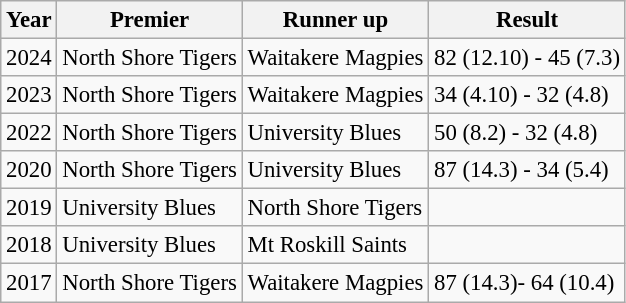<table class="wikitable" style="font-size: 95%;">
<tr>
<th>Year</th>
<th>Premier</th>
<th>Runner up</th>
<th>Result</th>
</tr>
<tr>
<td>2024</td>
<td>North Shore Tigers</td>
<td>Waitakere Magpies</td>
<td>82 (12.10) - 45 (7.3) </td>
</tr>
<tr>
<td>2023</td>
<td>North Shore Tigers</td>
<td>Waitakere Magpies</td>
<td>34 (4.10) - 32 (4.8) </td>
</tr>
<tr>
<td>2022</td>
<td>North Shore Tigers</td>
<td>University Blues</td>
<td>50 (8.2) - 32 (4.8) </td>
</tr>
<tr>
<td>2020</td>
<td>North Shore Tigers</td>
<td>University Blues</td>
<td>87 (14.3) - 34 (5.4) </td>
</tr>
<tr>
<td>2019</td>
<td>University Blues</td>
<td>North Shore Tigers</td>
<td></td>
</tr>
<tr>
<td>2018</td>
<td>University Blues</td>
<td>Mt Roskill Saints</td>
<td></td>
</tr>
<tr>
<td>2017</td>
<td>North Shore Tigers</td>
<td>Waitakere Magpies</td>
<td>87 (14.3)- 64 (10.4) </td>
</tr>
</table>
